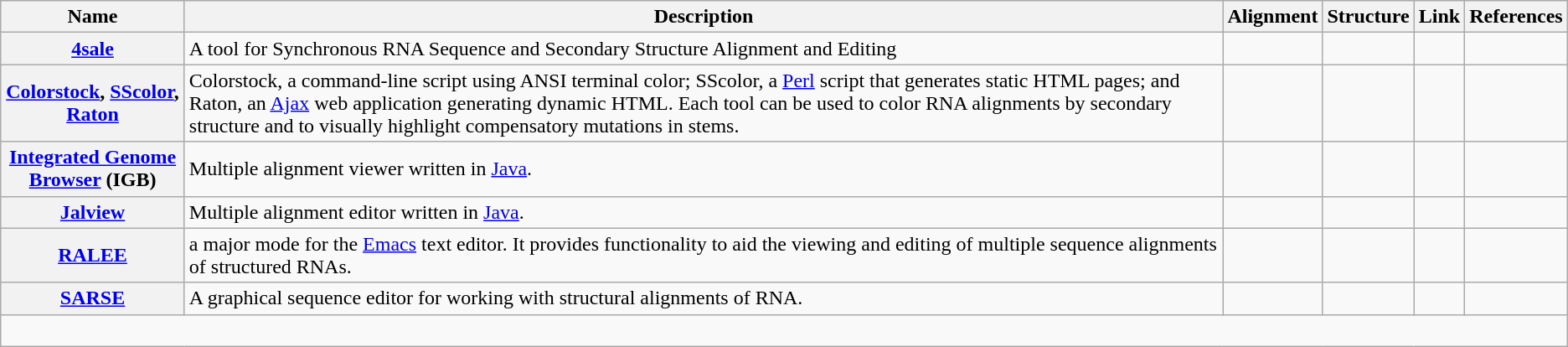<table class="wikitable sortable">
<tr>
<th>Name</th>
<th>Description</th>
<th>Alignment</th>
<th>Structure</th>
<th>Link</th>
<th>References</th>
</tr>
<tr>
<th><a href='#'>4sale</a></th>
<td>A tool for Synchronous RNA Sequence and Secondary Structure Alignment and Editing</td>
<td></td>
<td></td>
<td></td>
<td></td>
</tr>
<tr>
<th><a href='#'>Colorstock</a>, <a href='#'>SScolor</a>, <a href='#'>Raton</a></th>
<td>Colorstock, a command-line script using ANSI terminal color; SScolor, a <a href='#'>Perl</a> script that generates static HTML pages; and Raton, an <a href='#'>Ajax</a> web application generating dynamic HTML. Each tool can be used to color RNA alignments by secondary structure and to visually highlight compensatory mutations in stems.</td>
<td></td>
<td></td>
<td></td>
<td></td>
</tr>
<tr>
<th><a href='#'>Integrated Genome Browser</a> (IGB)</th>
<td>Multiple alignment viewer written in <a href='#'>Java</a>.</td>
<td></td>
<td></td>
<td></td>
<td></td>
</tr>
<tr>
<th><a href='#'>Jalview</a></th>
<td>Multiple alignment editor written in <a href='#'>Java</a>.</td>
<td></td>
<td></td>
<td></td>
<td></td>
</tr>
<tr>
<th><a href='#'>RALEE</a></th>
<td>a major mode for the <a href='#'>Emacs</a> text editor. It provides functionality to aid the viewing and editing of multiple sequence alignments of structured RNAs.</td>
<td></td>
<td></td>
<td></td>
<td></td>
</tr>
<tr>
<th><a href='#'>SARSE</a></th>
<td>A graphical sequence editor for working with structural alignments of RNA.</td>
<td></td>
<td></td>
<td></td>
<td></td>
</tr>
<tr>
<td colspan=6><br></td>
</tr>
</table>
